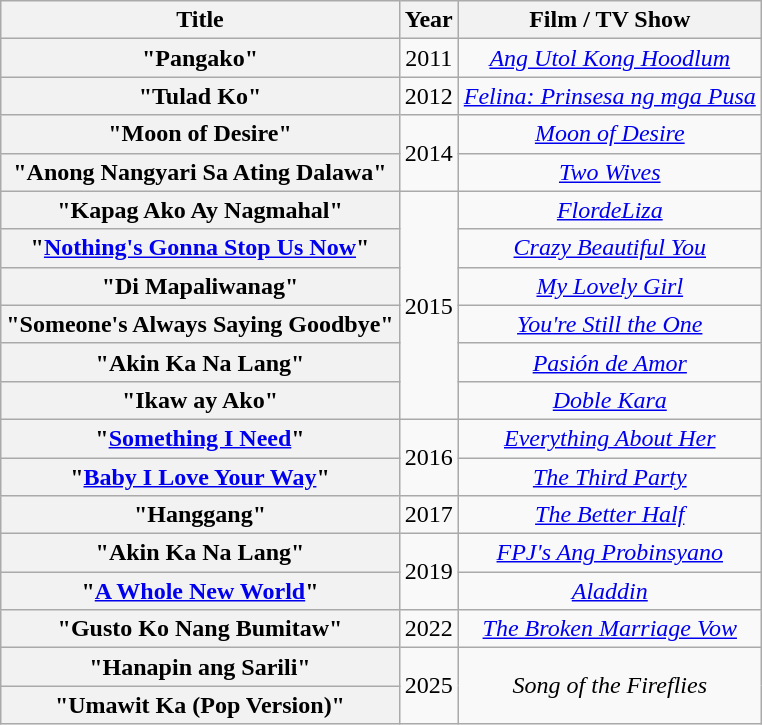<table class="wikitable plainrowheaders" style="text-align:center;">
<tr>
<th scope="col">Title</th>
<th scope="col">Year</th>
<th scope="col">Film / TV Show</th>
</tr>
<tr>
<th scope="row">"Pangako"<br></th>
<td>2011</td>
<td><em><a href='#'>Ang Utol Kong Hoodlum</a></em></td>
</tr>
<tr>
<th scope="row">"Tulad Ko"</th>
<td>2012</td>
<td><em><a href='#'>Felina: Prinsesa ng mga Pusa</a></em></td>
</tr>
<tr>
<th scope="row">"Moon of Desire"</th>
<td rowspan="2">2014</td>
<td><em><a href='#'>Moon of Desire</a></em></td>
</tr>
<tr>
<th scope="row">"Anong Nangyari Sa Ating Dalawa"</th>
<td><em><a href='#'>Two Wives</a></em></td>
</tr>
<tr>
<th scope="row">"Kapag Ako Ay Nagmahal"</th>
<td rowspan="6">2015</td>
<td><em><a href='#'>FlordeLiza</a></em></td>
</tr>
<tr>
<th scope="row">"<a href='#'>Nothing's Gonna Stop Us Now</a>"<br></th>
<td><em><a href='#'>Crazy Beautiful You</a></em></td>
</tr>
<tr>
<th scope="row">"Di Mapaliwanag"</th>
<td><em><a href='#'>My Lovely Girl</a></em></td>
</tr>
<tr>
<th scope="row">"Someone's Always Saying Goodbye"</th>
<td><em><a href='#'>You're Still the One</a></em></td>
</tr>
<tr>
<th scope="row">"Akin Ka Na Lang"</th>
<td><em><a href='#'>Pasión de Amor</a></em></td>
</tr>
<tr>
<th scope="row">"Ikaw ay Ako"<br></th>
<td><em><a href='#'>Doble Kara</a></em></td>
</tr>
<tr>
<th scope="row">"<a href='#'>Something I Need</a>"<br></th>
<td rowspan="2">2016</td>
<td><em><a href='#'>Everything About Her</a></em></td>
</tr>
<tr>
<th scope="row">"<a href='#'>Baby I Love Your Way</a>"<br></th>
<td><em><a href='#'>The Third Party</a></em></td>
</tr>
<tr>
<th scope="row">"Hanggang"<br></th>
<td>2017</td>
<td><em><a href='#'>The Better Half</a></em></td>
</tr>
<tr>
<th scope="row">"Akin Ka Na Lang"</th>
<td rowspan="2">2019</td>
<td><em><a href='#'>FPJ's Ang Probinsyano</a></em></td>
</tr>
<tr>
<th scope="row">"<a href='#'>A Whole New World</a>"<br></th>
<td><em><a href='#'>Aladdin</a></em></td>
</tr>
<tr>
<th scope="row">"Gusto Ko Nang Bumitaw"</th>
<td>2022</td>
<td><em><a href='#'>The Broken Marriage Vow</a></em></td>
</tr>
<tr>
<th scope="row">"Hanapin ang Sarili"</th>
<td rowspan="2">2025</td>
<td rowspan="2"><em>Song of the Fireflies</em></td>
</tr>
<tr>
<th scope="row">"Umawit Ka (Pop Version)"<br></th>
</tr>
</table>
